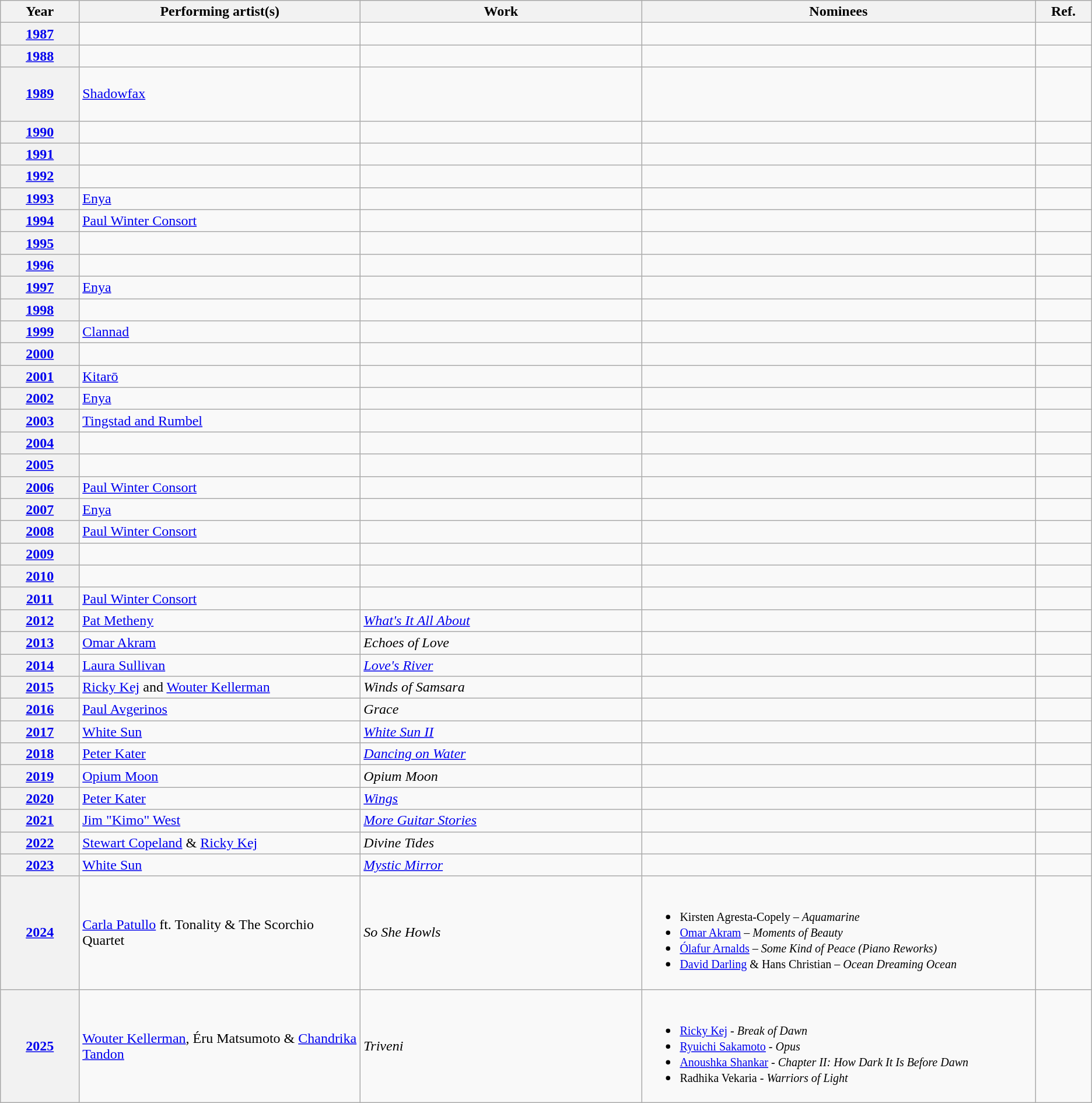<table class="wikitable">
<tr>
<th width="7%">Year</th>
<th width="25%">Performing artist(s)</th>
<th width="25%">Work</th>
<th width="35%" class=unsortable>Nominees</th>
<th width="5%" class=unsortable>Ref.</th>
</tr>
<tr>
<th scope="row" style="text-align:center;"><a href='#'>1987</a></th>
<td></td>
<td></td>
<td></td>
<td style="text-align:center;"><br></td>
</tr>
<tr>
<th scope="row" style="text-align:center;"><a href='#'>1988</a></th>
<td></td>
<td></td>
<td></td>
<td style="text-align:center;"></td>
</tr>
<tr>
<th scope="row" style="text-align:center;"><a href='#'>1989</a></th>
<td><a href='#'>Shadowfax</a></td>
<td></td>
<td></td>
<td style="text-align:center;"><br><br><br></td>
</tr>
<tr>
<th scope="row" style="text-align:center;"><a href='#'>1990</a></th>
<td></td>
<td></td>
<td></td>
<td style="text-align:center;"></td>
</tr>
<tr>
<th scope="row" style="text-align:center;"><a href='#'>1991</a></th>
<td></td>
<td></td>
<td></td>
<td style="text-align:center;"></td>
</tr>
<tr>
<th scope="row" style="text-align:center;"><a href='#'>1992</a></th>
<td></td>
<td></td>
<td></td>
<td style="text-align:center;"></td>
</tr>
<tr>
<th scope="row" style="text-align:center;"><a href='#'>1993</a></th>
<td><a href='#'>Enya</a></td>
<td></td>
<td></td>
<td style="text-align:center;"></td>
</tr>
<tr>
<th scope="row" style="text-align:center;"><a href='#'>1994</a></th>
<td><a href='#'>Paul Winter Consort</a></td>
<td></td>
<td></td>
<td style="text-align:center;"></td>
</tr>
<tr>
<th scope="row" style="text-align:center;"><a href='#'>1995</a></th>
<td></td>
<td></td>
<td></td>
<td style="text-align:center;"></td>
</tr>
<tr>
<th scope="row" style="text-align:center;"><a href='#'>1996</a></th>
<td></td>
<td></td>
<td></td>
<td style="text-align:center;"></td>
</tr>
<tr>
<th scope="row" style="text-align:center;"><a href='#'>1997</a></th>
<td><a href='#'>Enya</a></td>
<td></td>
<td></td>
<td style="text-align:center;"></td>
</tr>
<tr>
<th scope="row" style="text-align:center;"><a href='#'>1998</a></th>
<td></td>
<td></td>
<td></td>
<td style="text-align:center;"></td>
</tr>
<tr>
<th scope="row" style="text-align:center;"><a href='#'>1999</a></th>
<td><a href='#'>Clannad</a></td>
<td></td>
<td></td>
<td style="text-align:center;"></td>
</tr>
<tr>
<th scope="row" style="text-align:center;"><a href='#'>2000</a></th>
<td></td>
<td></td>
<td></td>
<td style="text-align:center;"></td>
</tr>
<tr>
<th scope="row" style="text-align:center;"><a href='#'>2001</a></th>
<td><a href='#'>Kitarō</a></td>
<td></td>
<td></td>
<td style="text-align:center;"><br></td>
</tr>
<tr>
<th scope="row" style="text-align:center;"><a href='#'>2002</a></th>
<td><a href='#'>Enya</a></td>
<td></td>
<td></td>
<td style="text-align:center;"></td>
</tr>
<tr>
<th scope="row" style="text-align:center;"><a href='#'>2003</a></th>
<td><a href='#'>Tingstad and Rumbel</a></td>
<td></td>
<td></td>
<td style="text-align:center;"></td>
</tr>
<tr>
<th scope="row" style="text-align:center;"><a href='#'>2004</a></th>
<td></td>
<td></td>
<td></td>
<td style="text-align:center;"></td>
</tr>
<tr>
<th scope="row" style="text-align:center;"><a href='#'>2005</a></th>
<td></td>
<td></td>
<td></td>
<td style="text-align:center;"><br></td>
</tr>
<tr>
<th scope="row" style="text-align:center;"><a href='#'>2006</a></th>
<td><a href='#'>Paul Winter Consort</a></td>
<td></td>
<td></td>
<td style="text-align:center;"></td>
</tr>
<tr>
<th scope="row" style="text-align:center;"><a href='#'>2007</a></th>
<td><a href='#'>Enya</a></td>
<td></td>
<td></td>
<td style="text-align:center;"></td>
</tr>
<tr>
<th scope="row" style="text-align:center;"><a href='#'>2008</a></th>
<td><a href='#'>Paul Winter Consort</a></td>
<td></td>
<td></td>
<td style="text-align:center;"></td>
</tr>
<tr>
<th scope="row" style="text-align:center;"><a href='#'>2009</a></th>
<td></td>
<td></td>
<td></td>
<td style="text-align:center;"></td>
</tr>
<tr>
<th scope="row" style="text-align:center;"><a href='#'>2010</a></th>
<td></td>
<td></td>
<td></td>
<td style="text-align:center;"></td>
</tr>
<tr>
<th scope="row" style="text-align:center;"><a href='#'>2011</a></th>
<td><a href='#'>Paul Winter Consort</a></td>
<td></td>
<td></td>
<td style="text-align:center;"></td>
</tr>
<tr>
<th scope="row" style="text-align:center;"><a href='#'>2012</a></th>
<td><a href='#'>Pat Metheny</a></td>
<td><em><a href='#'>What's It All About</a></em></td>
<td></td>
<td style="text-align:center;"></td>
</tr>
<tr>
<th scope="row" style="text-align:center;"><a href='#'>2013</a></th>
<td><a href='#'>Omar Akram</a></td>
<td><em>Echoes of Love</em></td>
<td></td>
<td style="text-align:center;"></td>
</tr>
<tr>
<th scope="row" style="text-align:center;"><a href='#'>2014</a></th>
<td><a href='#'>Laura Sullivan</a></td>
<td><em><a href='#'>Love's River</a></em></td>
<td></td>
<td style="text-align:center;"></td>
</tr>
<tr>
<th scope="row" style="text-align:center;"><a href='#'>2015</a></th>
<td><a href='#'>Ricky Kej</a> and <a href='#'>Wouter Kellerman</a></td>
<td><em>Winds of Samsara</em></td>
<td></td>
<td style="text-align:center;"></td>
</tr>
<tr>
<th scope="row" style="text-align:center;"><a href='#'>2016</a></th>
<td><a href='#'>Paul Avgerinos</a></td>
<td><em>Grace</em></td>
<td></td>
<td></td>
</tr>
<tr>
<th scope="row" style="text-align:center;"><a href='#'>2017</a></th>
<td><a href='#'>White Sun</a></td>
<td><em><a href='#'>White Sun II</a></em></td>
<td></td>
<td style="text-align:center;"></td>
</tr>
<tr>
<th scope="row" style="text-align:center;"><a href='#'>2018</a></th>
<td><a href='#'>Peter Kater</a></td>
<td><em><a href='#'>Dancing on Water</a></em></td>
<td></td>
<td style="text-align:center;"></td>
</tr>
<tr>
<th scope="row" style="text-align:center;"><a href='#'>2019</a></th>
<td><a href='#'>Opium Moon</a></td>
<td><em>Opium Moon</em></td>
<td></td>
<td style="text-align:center;"></td>
</tr>
<tr>
<th scope="row" style="text-align:center;"><a href='#'>2020</a></th>
<td><a href='#'>Peter Kater</a></td>
<td><em><a href='#'>Wings</a></em></td>
<td></td>
<td style="text-align:center;"></td>
</tr>
<tr>
<th scope="row" style="text-align:center;"><a href='#'>2021</a></th>
<td><a href='#'>Jim "Kimo" West</a></td>
<td><em><a href='#'>More Guitar Stories</a></em></td>
<td></td>
<td style="text-align:center;"></td>
</tr>
<tr>
<th><a href='#'>2022</a></th>
<td><a href='#'>Stewart Copeland</a> & <a href='#'>Ricky Kej</a></td>
<td><em>Divine Tides</em></td>
<td></td>
<td style="text-align:center;"></td>
</tr>
<tr>
<th><a href='#'>2023</a></th>
<td><a href='#'>White Sun</a></td>
<td><em><a href='#'>Mystic Mirror</a></em></td>
<td></td>
<td style="text-align:center;"></td>
</tr>
<tr>
<th><a href='#'>2024</a></th>
<td><a href='#'>Carla Patullo</a> ft. Tonality & The Scorchio Quartet</td>
<td><em>So She Howls</em></td>
<td><br><ul><li><small>Kirsten Agresta-Copely – <em>Aquamarine</em></small></li><li><small><a href='#'>Omar Akram</a> –  <em>Moments of Beauty</em></small></li><li><small><a href='#'>Ólafur Arnalds</a> – <em>Some Kind of Peace (Piano Reworks)</em></small></li><li><small><a href='#'>David Darling</a> & Hans Christian – <em>Ocean Dreaming Ocean</em></small></li></ul></td>
<td></td>
</tr>
<tr>
<th><a href='#'>2025</a></th>
<td><a href='#'>Wouter Kellerman</a>, Éru Matsumoto & <a href='#'>Chandrika Tandon</a></td>
<td><em>Triveni</em></td>
<td><br><ul><li><small><a href='#'>Ricky Kej</a> - <em>Break of Dawn</em></small></li><li><small><a href='#'>Ryuichi Sakamoto</a> - <em>Opus</em></small></li><li><small><a href='#'>Anoushka Shankar</a> - <em>Chapter II: How Dark It Is Before Dawn</em></small></li><li><small>Radhika Vekaria - <em>Warriors of Light</em></small></li></ul></td>
<td></td>
</tr>
</table>
